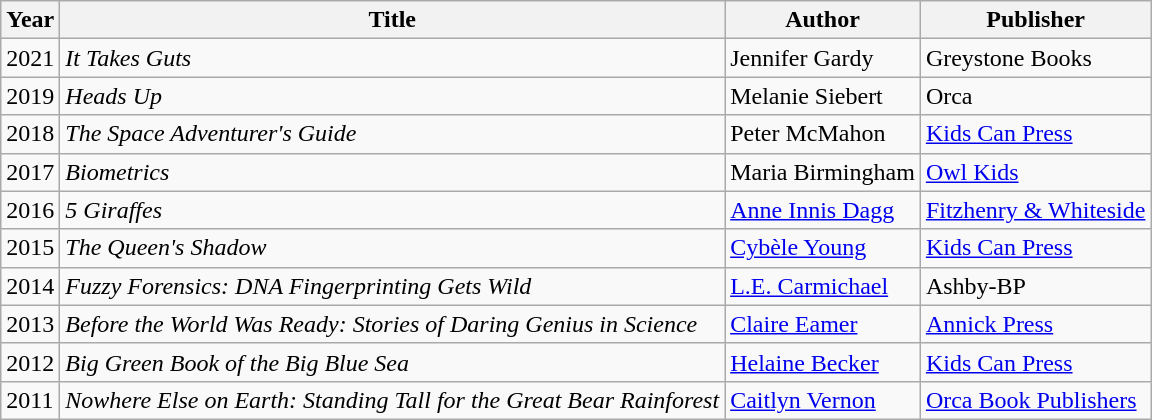<table class="wikitable">
<tr>
<th>Year</th>
<th>Title</th>
<th>Author</th>
<th>Publisher</th>
</tr>
<tr>
<td>2021</td>
<td><em>It Takes Guts</em></td>
<td>Jennifer Gardy</td>
<td>Greystone Books</td>
</tr>
<tr>
<td>2019</td>
<td><em>Heads Up</em></td>
<td>Melanie Siebert</td>
<td>Orca</td>
</tr>
<tr>
<td>2018</td>
<td><em>The Space Adventurer's Guide</em></td>
<td>Peter McMahon</td>
<td><a href='#'>Kids Can Press</a></td>
</tr>
<tr>
<td>2017</td>
<td><em>Biometrics</em></td>
<td>Maria Birmingham</td>
<td><a href='#'>Owl Kids</a></td>
</tr>
<tr>
<td>2016</td>
<td><em>5 Giraffes</em></td>
<td><a href='#'>Anne Innis Dagg</a></td>
<td><a href='#'>Fitzhenry & Whiteside</a></td>
</tr>
<tr>
<td>2015</td>
<td><em>The Queen's Shadow</em></td>
<td><a href='#'>Cybèle Young</a></td>
<td><a href='#'>Kids Can Press</a></td>
</tr>
<tr>
<td>2014</td>
<td><em>Fuzzy Forensics: DNA Fingerprinting Gets Wild</em></td>
<td><a href='#'>L.E. Carmichael</a></td>
<td>Ashby-BP</td>
</tr>
<tr>
<td>2013</td>
<td><em>Before the World Was Ready: Stories of Daring Genius in Science</em></td>
<td><a href='#'>Claire Eamer</a></td>
<td><a href='#'>Annick Press</a></td>
</tr>
<tr>
<td>2012</td>
<td><em>Big Green Book of the Big Blue Sea</em></td>
<td><a href='#'>Helaine Becker</a></td>
<td><a href='#'>Kids Can Press</a></td>
</tr>
<tr>
<td>2011</td>
<td><em>Nowhere Else on Earth: Standing Tall for the Great Bear Rainforest</em></td>
<td><a href='#'>Caitlyn Vernon</a></td>
<td><a href='#'>Orca Book Publishers</a></td>
</tr>
</table>
